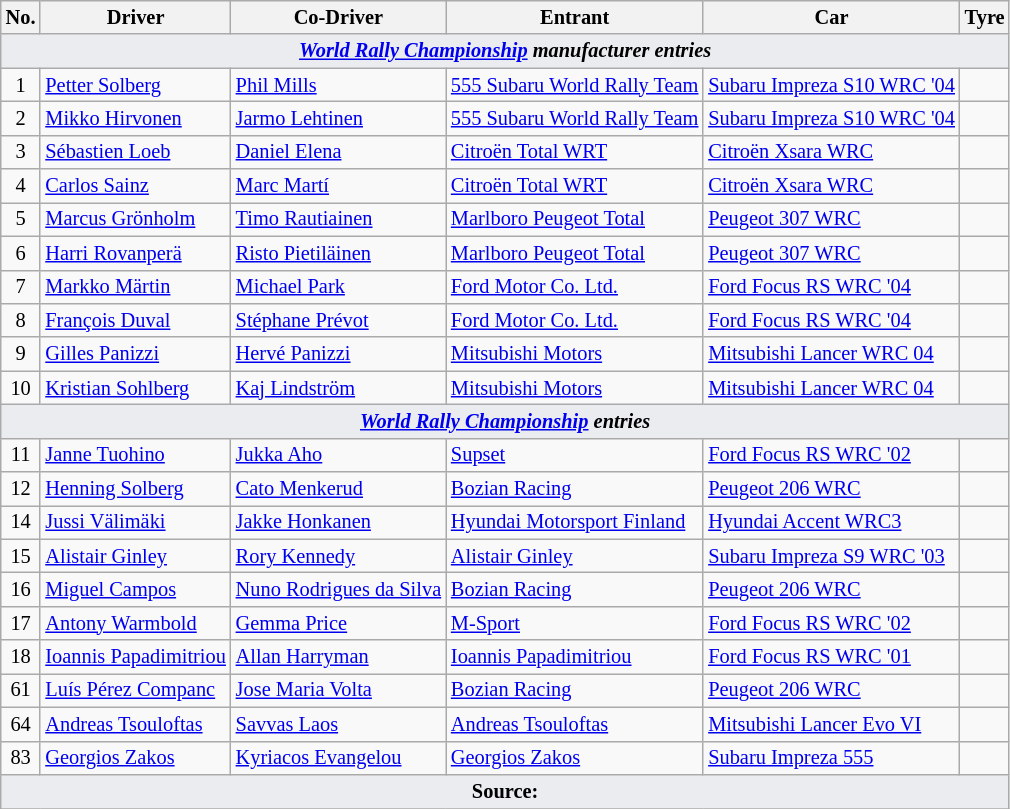<table class="wikitable" style="font-size: 85%;">
<tr>
<th>No.</th>
<th>Driver</th>
<th>Co-Driver</th>
<th>Entrant</th>
<th>Car</th>
<th>Tyre</th>
</tr>
<tr>
<td style="background-color:#EAECF0; text-align:center" colspan="6"><strong><em><a href='#'>World Rally Championship</a> manufacturer entries</em></strong></td>
</tr>
<tr>
<td align="center">1</td>
<td> <a href='#'>Petter Solberg</a></td>
<td> <a href='#'>Phil Mills</a></td>
<td> <a href='#'>555 Subaru World Rally Team</a></td>
<td><a href='#'>Subaru Impreza S10 WRC '04</a></td>
<td align="center"></td>
</tr>
<tr>
<td align="center">2</td>
<td> <a href='#'>Mikko Hirvonen</a></td>
<td> <a href='#'>Jarmo Lehtinen</a></td>
<td> <a href='#'>555 Subaru World Rally Team</a></td>
<td><a href='#'>Subaru Impreza S10 WRC '04</a></td>
<td align="center"></td>
</tr>
<tr>
<td align="center">3</td>
<td> <a href='#'>Sébastien Loeb</a></td>
<td> <a href='#'>Daniel Elena</a></td>
<td> <a href='#'>Citroën Total WRT</a></td>
<td><a href='#'>Citroën Xsara WRC</a></td>
<td align="center"></td>
</tr>
<tr>
<td align="center">4</td>
<td> <a href='#'>Carlos Sainz</a></td>
<td> <a href='#'>Marc Martí</a></td>
<td> <a href='#'>Citroën Total WRT</a></td>
<td><a href='#'>Citroën Xsara WRC</a></td>
<td align="center"></td>
</tr>
<tr>
<td align="center">5</td>
<td> <a href='#'>Marcus Grönholm</a></td>
<td> <a href='#'>Timo Rautiainen</a></td>
<td> <a href='#'>Marlboro Peugeot Total</a></td>
<td><a href='#'>Peugeot 307 WRC</a></td>
<td align="center"></td>
</tr>
<tr>
<td align="center">6</td>
<td> <a href='#'>Harri Rovanperä</a></td>
<td> <a href='#'>Risto Pietiläinen</a></td>
<td> <a href='#'>Marlboro Peugeot Total</a></td>
<td><a href='#'>Peugeot 307 WRC</a></td>
<td align="center"></td>
</tr>
<tr>
<td align="center">7</td>
<td> <a href='#'>Markko Märtin</a></td>
<td> <a href='#'>Michael Park</a></td>
<td> <a href='#'>Ford Motor Co. Ltd.</a></td>
<td><a href='#'>Ford Focus RS WRC '04</a></td>
<td align="center"></td>
</tr>
<tr>
<td align="center">8</td>
<td> <a href='#'>François Duval</a></td>
<td> <a href='#'>Stéphane Prévot</a></td>
<td> <a href='#'>Ford Motor Co. Ltd.</a></td>
<td><a href='#'>Ford Focus RS WRC '04</a></td>
<td align="center"></td>
</tr>
<tr>
<td align="center">9</td>
<td> <a href='#'>Gilles Panizzi</a></td>
<td> <a href='#'>Hervé Panizzi</a></td>
<td> <a href='#'>Mitsubishi Motors</a></td>
<td><a href='#'>Mitsubishi Lancer WRC 04</a></td>
<td align="center"></td>
</tr>
<tr>
<td align="center">10</td>
<td> <a href='#'>Kristian Sohlberg</a></td>
<td> <a href='#'>Kaj Lindström</a></td>
<td> <a href='#'>Mitsubishi Motors</a></td>
<td><a href='#'>Mitsubishi Lancer WRC 04</a></td>
<td align="center"></td>
</tr>
<tr>
<td style="background-color:#EAECF0; text-align:center" colspan="6"><strong><em><a href='#'>World Rally Championship</a> entries</em></strong></td>
</tr>
<tr>
<td align="center">11</td>
<td> <a href='#'>Janne Tuohino</a></td>
<td> <a href='#'>Jukka Aho</a></td>
<td> <a href='#'>Supset</a></td>
<td><a href='#'>Ford Focus RS WRC '02</a></td>
<td align="center"></td>
</tr>
<tr>
<td align="center">12</td>
<td> <a href='#'>Henning Solberg</a></td>
<td> <a href='#'>Cato Menkerud</a></td>
<td> <a href='#'>Bozian Racing</a></td>
<td><a href='#'>Peugeot 206 WRC</a></td>
<td align="center"></td>
</tr>
<tr>
<td align="center">14</td>
<td> <a href='#'>Jussi Välimäki</a></td>
<td> <a href='#'>Jakke Honkanen</a></td>
<td> <a href='#'>Hyundai Motorsport Finland</a></td>
<td><a href='#'>Hyundai Accent WRC3</a></td>
<td align="center"></td>
</tr>
<tr>
<td align="center">15</td>
<td> <a href='#'>Alistair Ginley</a></td>
<td> <a href='#'>Rory Kennedy</a></td>
<td> <a href='#'>Alistair Ginley</a></td>
<td><a href='#'>Subaru Impreza S9 WRC '03</a></td>
<td align="center"></td>
</tr>
<tr>
<td align="center">16</td>
<td> <a href='#'>Miguel Campos</a></td>
<td> <a href='#'>Nuno Rodrigues da Silva</a></td>
<td> <a href='#'>Bozian Racing</a></td>
<td><a href='#'>Peugeot 206 WRC</a></td>
<td align="center"></td>
</tr>
<tr>
<td align="center">17</td>
<td> <a href='#'>Antony Warmbold</a></td>
<td> <a href='#'>Gemma Price</a></td>
<td> <a href='#'>M-Sport</a></td>
<td><a href='#'>Ford Focus RS WRC '02</a></td>
<td align="center"></td>
</tr>
<tr>
<td align="center">18</td>
<td> <a href='#'>Ioannis Papadimitriou</a></td>
<td> <a href='#'>Allan Harryman</a></td>
<td> <a href='#'>Ioannis Papadimitriou</a></td>
<td><a href='#'>Ford Focus RS WRC '01</a></td>
<td align="center"></td>
</tr>
<tr>
<td align="center">61</td>
<td> <a href='#'>Luís Pérez Companc</a></td>
<td> <a href='#'>Jose Maria Volta</a></td>
<td> <a href='#'>Bozian Racing</a></td>
<td><a href='#'>Peugeot 206 WRC</a></td>
<td align="center"></td>
</tr>
<tr>
<td align="center">64</td>
<td> <a href='#'>Andreas Tsouloftas</a></td>
<td> <a href='#'>Savvas Laos</a></td>
<td> <a href='#'>Andreas Tsouloftas</a></td>
<td><a href='#'>Mitsubishi Lancer Evo VI</a></td>
<td></td>
</tr>
<tr>
<td align="center">83</td>
<td> <a href='#'>Georgios Zakos</a></td>
<td> <a href='#'>Kyriacos Evangelou</a></td>
<td> <a href='#'>Georgios Zakos</a></td>
<td><a href='#'>Subaru Impreza 555</a></td>
<td></td>
</tr>
<tr>
<td style="background-color:#EAECF0; text-align:center" colspan="6"><strong>Source:</strong></td>
</tr>
<tr>
</tr>
</table>
